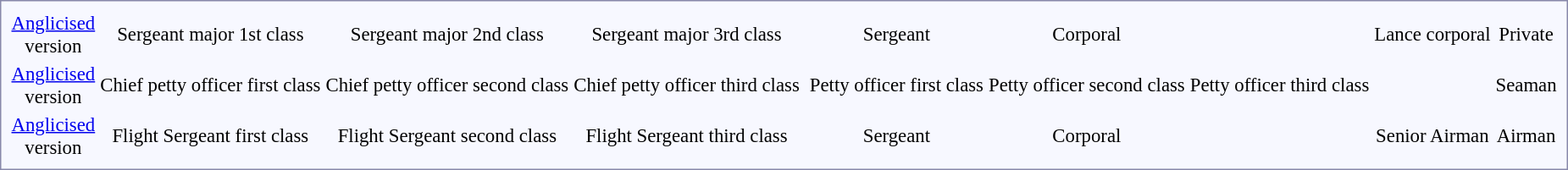<table style="border:1px solid #8888aa; background-color:#f7f8ff; padding:5px; font-size:95%; margin: 0px 12px 12px 0px;">
<tr style="text-align:center;">
<td><a href='#'>Anglicised</a><br>version</td>
<td colspan=6>Sergeant major 1st class</td>
<td colspan=2>Sergeant major 2nd class</td>
<td colspan=2>Sergeant major 3rd class</td>
<td colspan=6></td>
<td colspan=6>Sergeant</td>
<td colspan=4>Corporal</td>
<td colspan=2></td>
<td colspan=6>Lance corporal</td>
<td colspan=2>Private<br></td>
</tr>
<tr style="text-align:center;">
<td><a href='#'>Anglicised</a><br>version</td>
<td colspan=6>Chief petty officer first class</td>
<td colspan=2>Chief petty officer second class</td>
<td colspan=2>Chief petty officer third class</td>
<td colspan=6></td>
<td colspan=6>Petty officer first class</td>
<td colspan=4>Petty officer second class</td>
<td colspan=2>Petty officer third class</td>
<td colspan=6></td>
<td colspan=2>Seaman<br></td>
</tr>
<tr style="text-align:center;">
<td><a href='#'>Anglicised</a><br>version</td>
<td colspan=6>Flight Sergeant first class</td>
<td colspan=2>Flight Sergeant second class</td>
<td colspan=2>Flight Sergeant third class</td>
<td colspan=6></td>
<td colspan=6>Sergeant</td>
<td colspan=4>Corporal</td>
<td colspan=2></td>
<td colspan=6>Senior Airman</td>
<td colspan=2>Airman<br></td>
</tr>
</table>
